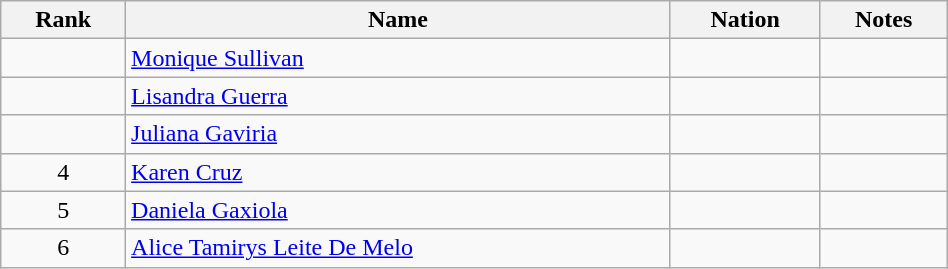<table class="wikitable sortable" style="text-align:center" width=50%>
<tr>
<th>Rank</th>
<th>Name</th>
<th>Nation</th>
<th>Notes</th>
</tr>
<tr>
<td></td>
<td align=left><a href='#'>Monique Sullivan</a></td>
<td align=left></td>
<td></td>
</tr>
<tr>
<td></td>
<td align=left><a href='#'>Lisandra Guerra</a></td>
<td align=left></td>
<td></td>
</tr>
<tr>
<td></td>
<td align=left><a href='#'>Juliana Gaviria</a></td>
<td align=left></td>
<td></td>
</tr>
<tr>
<td>4</td>
<td align=left><a href='#'>Karen Cruz</a></td>
<td align=left></td>
<td></td>
</tr>
<tr>
<td>5</td>
<td align=left><a href='#'>Daniela Gaxiola</a></td>
<td align=left></td>
<td></td>
</tr>
<tr>
<td>6</td>
<td align=left><a href='#'>Alice Tamirys Leite De Melo</a></td>
<td align=left></td>
<td></td>
</tr>
</table>
